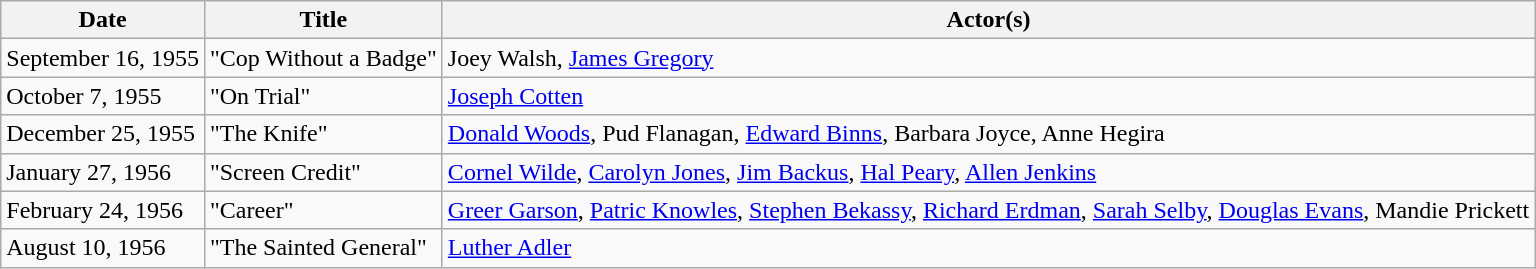<table class="wikitable">
<tr>
<th>Date</th>
<th>Title</th>
<th>Actor(s)</th>
</tr>
<tr>
<td>September 16, 1955</td>
<td>"Cop Without a Badge"</td>
<td>Joey Walsh, <a href='#'>James Gregory</a></td>
</tr>
<tr>
<td>October 7, 1955</td>
<td>"On Trial"</td>
<td><a href='#'>Joseph Cotten</a></td>
</tr>
<tr>
<td>December 25, 1955</td>
<td>"The Knife"</td>
<td><a href='#'>Donald Woods</a>, Pud Flanagan, <a href='#'>Edward Binns</a>, Barbara Joyce, Anne Hegira</td>
</tr>
<tr>
<td>January 27, 1956</td>
<td>"Screen Credit"</td>
<td><a href='#'>Cornel Wilde</a>, <a href='#'>Carolyn Jones</a>, <a href='#'>Jim Backus</a>, <a href='#'>Hal Peary</a>, <a href='#'>Allen Jenkins</a></td>
</tr>
<tr>
<td>February 24, 1956</td>
<td>"Career"</td>
<td><a href='#'>Greer Garson</a>, <a href='#'>Patric Knowles</a>, <a href='#'>Stephen Bekassy</a>, <a href='#'>Richard Erdman</a>, <a href='#'>Sarah Selby</a>, <a href='#'>Douglas Evans</a>, Mandie Prickett</td>
</tr>
<tr>
<td>August 10, 1956</td>
<td>"The Sainted General"</td>
<td><a href='#'>Luther Adler</a></td>
</tr>
</table>
